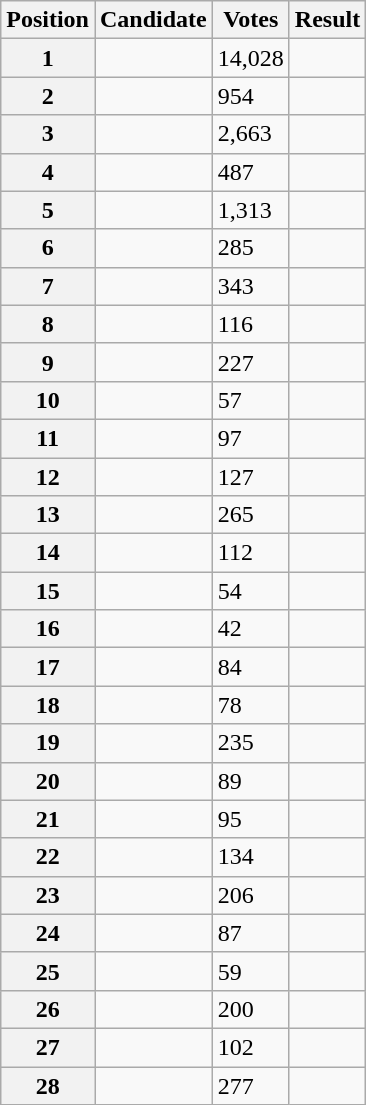<table class="wikitable sortable col3right">
<tr>
<th scope="col">Position</th>
<th scope="col">Candidate</th>
<th scope="col">Votes</th>
<th scope="col">Result</th>
</tr>
<tr>
<th scope="row">1</th>
<td></td>
<td>14,028</td>
<td></td>
</tr>
<tr>
<th scope="row">2</th>
<td></td>
<td>954</td>
<td></td>
</tr>
<tr>
<th scope="row">3</th>
<td></td>
<td>2,663</td>
<td></td>
</tr>
<tr>
<th scope="row">4</th>
<td></td>
<td>487</td>
<td></td>
</tr>
<tr>
<th scope="row">5</th>
<td></td>
<td>1,313</td>
<td></td>
</tr>
<tr>
<th scope="row">6</th>
<td></td>
<td>285</td>
<td></td>
</tr>
<tr>
<th scope="row">7</th>
<td></td>
<td>343</td>
<td></td>
</tr>
<tr>
<th scope="row">8</th>
<td></td>
<td>116</td>
<td></td>
</tr>
<tr>
<th scope="row">9</th>
<td></td>
<td>227</td>
<td></td>
</tr>
<tr>
<th scope="row">10</th>
<td></td>
<td>57</td>
<td></td>
</tr>
<tr>
<th scope="row">11</th>
<td></td>
<td>97</td>
<td></td>
</tr>
<tr>
<th scope="row">12</th>
<td></td>
<td>127</td>
<td></td>
</tr>
<tr>
<th scope="row">13</th>
<td></td>
<td>265</td>
<td></td>
</tr>
<tr>
<th scope="row">14</th>
<td></td>
<td>112</td>
<td></td>
</tr>
<tr>
<th scope="row">15</th>
<td></td>
<td>54</td>
<td></td>
</tr>
<tr>
<th scope="row">16</th>
<td></td>
<td>42</td>
<td></td>
</tr>
<tr>
<th scope="row">17</th>
<td></td>
<td>84</td>
<td></td>
</tr>
<tr>
<th scope="row">18</th>
<td></td>
<td>78</td>
<td></td>
</tr>
<tr>
<th scope="row">19</th>
<td></td>
<td>235</td>
<td></td>
</tr>
<tr>
<th scope="row">20</th>
<td></td>
<td>89</td>
<td></td>
</tr>
<tr>
<th scope="row">21</th>
<td></td>
<td>95</td>
<td></td>
</tr>
<tr>
<th scope="row">22</th>
<td></td>
<td>134</td>
<td></td>
</tr>
<tr>
<th scope="row">23</th>
<td></td>
<td>206</td>
<td></td>
</tr>
<tr>
<th scope="row">24</th>
<td></td>
<td>87</td>
<td></td>
</tr>
<tr>
<th scope="row">25</th>
<td></td>
<td>59</td>
<td></td>
</tr>
<tr>
<th scope="row">26</th>
<td></td>
<td>200</td>
<td></td>
</tr>
<tr>
<th scope="row">27</th>
<td></td>
<td>102</td>
<td></td>
</tr>
<tr>
<th scope="row">28</th>
<td></td>
<td>277</td>
<td></td>
</tr>
</table>
